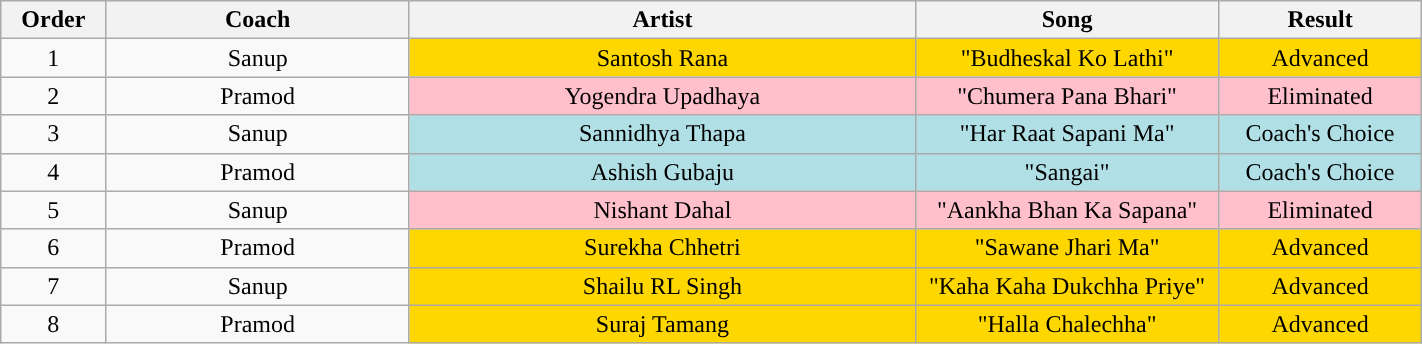<table class="wikitable plainrowheaders" style="text-align:center; width:75%;">
<tr>
<th scope="col" style="width:05%;">Order</th>
<th scope="col" style="width:15%;">Coach</th>
<th scope="col" style="width:25%;">Artist</th>
<th scope="col" style="width:15%;">Song</th>
<th scope="col" style="width:10%;">Result</th>
</tr>
<tr>
<td>1</td>
<td>Sanup</td>
<td style="background:gold">Santosh Rana</td>
<td style="background:gold">"Budheskal Ko Lathi"</td>
<td style="background:gold">Advanced</td>
</tr>
<tr>
<td scope="row">2</td>
<td>Pramod</td>
<td style="background:pink">Yogendra Upadhaya</td>
<td style="background:pink">"Chumera Pana Bhari"</td>
<td style="background:pink">Eliminated</td>
</tr>
<tr>
<td scope="row">3</td>
<td>Sanup</td>
<td style="background:#b0e0e6">Sannidhya Thapa</td>
<td style="background:#b0e0e6">"Har Raat Sapani Ma"</td>
<td style="background:#b0e0e6">Coach's Choice</td>
</tr>
<tr>
<td scope="row">4</td>
<td>Pramod</td>
<td style="background:#b0e0e6">Ashish Gubaju</td>
<td style="background:#b0e0e6">"Sangai"</td>
<td style="background:#b0e0e6">Coach's Choice</td>
</tr>
<tr>
<td scope="row" `>5</td>
<td>Sanup</td>
<td style="background:pink">Nishant Dahal</td>
<td style="background:pink">"Aankha Bhan Ka Sapana"</td>
<td style="background:pink">Eliminated</td>
</tr>
<tr>
<td scope="row">6</td>
<td>Pramod</td>
<td style="background:gold">Surekha Chhetri</td>
<td style="background:gold">"Sawane Jhari Ma"</td>
<td style="background:gold">Advanced</td>
</tr>
<tr>
<td scope="row">7</td>
<td>Sanup</td>
<td style="background:gold">Shailu RL Singh</td>
<td style="background:gold">"Kaha Kaha Dukchha Priye"</td>
<td style="background:gold">Advanced</td>
</tr>
<tr>
<td scope="row">8</td>
<td>Pramod</td>
<td style="background:gold">Suraj Tamang</td>
<td style="background:gold">"Halla Chalechha"</td>
<td style="background:gold">Advanced</td>
</tr>
</table>
